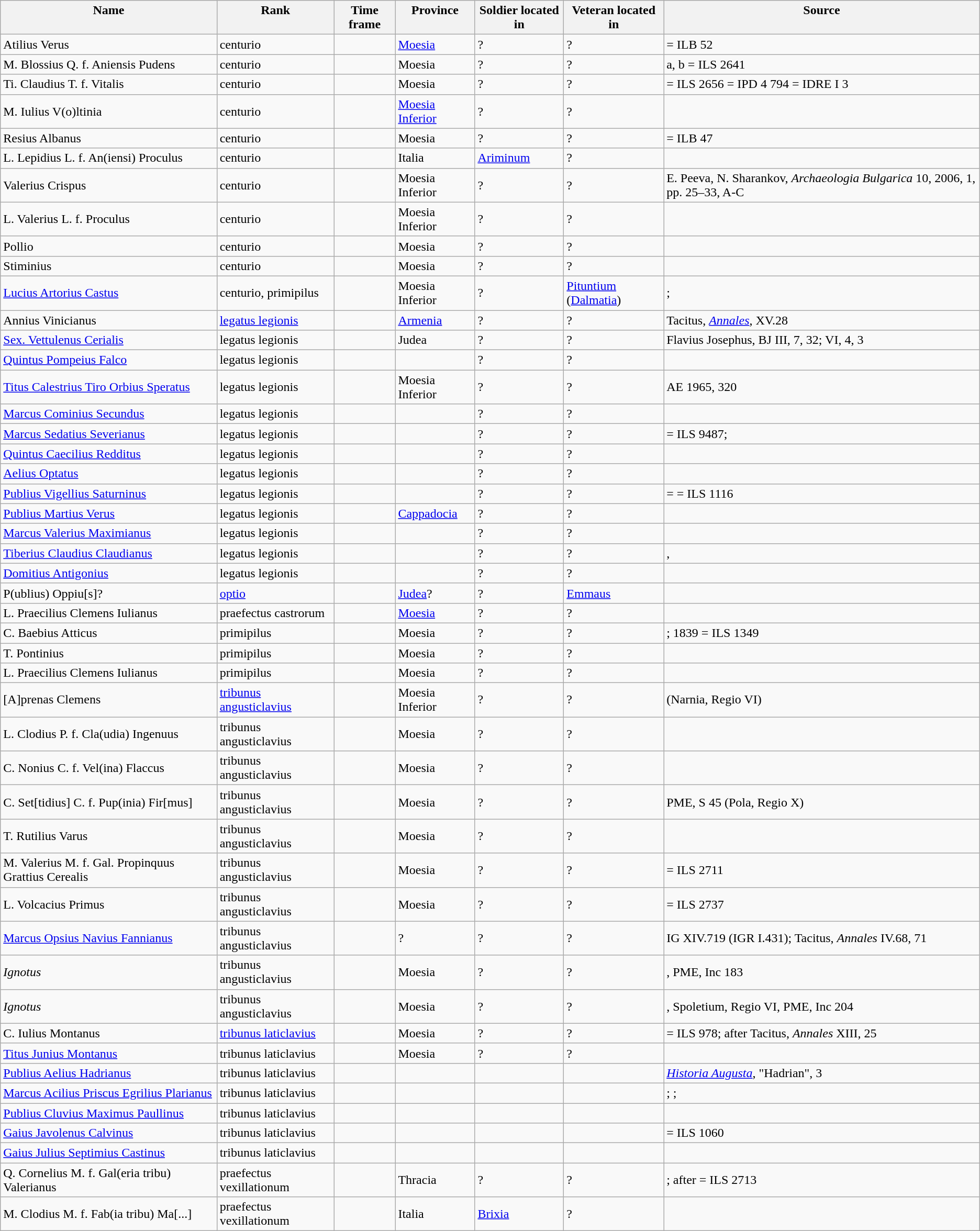<table class="wikitable sortable">
<tr style="vertical-align: top;">
<th>Name</th>
<th>Rank</th>
<th>Time frame</th>
<th>Province</th>
<th>Soldier located in</th>
<th>Veteran located in</th>
<th>Source</th>
</tr>
<tr>
<td>Atilius Verus </td>
<td>centurio</td>
<td></td>
<td><a href='#'>Moesia</a></td>
<td>?</td>
<td>?</td>
<td> = ILB 52</td>
</tr>
<tr>
<td>M. Blossius Q. f. Aniensis Pudens </td>
<td>centurio</td>
<td></td>
<td>Moesia</td>
<td>?</td>
<td>?</td>
<td> a, b = ILS 2641</td>
</tr>
<tr>
<td>Ti. Claudius T. f. Vitalis </td>
<td>centurio</td>
<td></td>
<td>Moesia</td>
<td>?</td>
<td>?</td>
<td> = ILS 2656 = IPD 4 794 = IDRE I 3</td>
</tr>
<tr>
<td>M. Iulius V(o)ltinia </td>
<td>centurio</td>
<td></td>
<td><a href='#'>Moesia Inferior</a></td>
<td>?</td>
<td>?</td>
<td></td>
</tr>
<tr>
<td>Resius Albanus </td>
<td>centurio</td>
<td></td>
<td>Moesia</td>
<td>?</td>
<td>?</td>
<td> = ILB 47</td>
</tr>
<tr>
<td>L. Lepidius L. f. An(iensi) Proculus </td>
<td>centurio</td>
<td></td>
<td>Italia</td>
<td><a href='#'>Ariminum</a></td>
<td>?</td>
<td></td>
</tr>
<tr>
<td>Valerius Crispus </td>
<td>centurio</td>
<td></td>
<td>Moesia Inferior</td>
<td>?</td>
<td>?</td>
<td>E. Peeva, N. Sharankov, <em>Archaeologia Bulgarica</em> 10, 2006, 1, pp. 25–33, A-C</td>
</tr>
<tr>
<td>L. Valerius L. f. Proculus </td>
<td>centurio</td>
<td></td>
<td>Moesia Inferior</td>
<td>?</td>
<td>?</td>
<td></td>
</tr>
<tr>
<td>Pollio </td>
<td>centurio</td>
<td></td>
<td>Moesia</td>
<td>?</td>
<td>?</td>
<td></td>
</tr>
<tr>
<td>Stiminius </td>
<td>centurio</td>
<td></td>
<td>Moesia</td>
<td>?</td>
<td>?</td>
<td></td>
</tr>
<tr>
<td><a href='#'>Lucius Artorius Castus</a></td>
<td>centurio, primipilus</td>
<td></td>
<td>Moesia Inferior</td>
<td>?</td>
<td><a href='#'>Pituntium</a> (<a href='#'>Dalmatia</a>)</td>
<td>; </td>
</tr>
<tr>
<td>Annius Vinicianus </td>
<td><a href='#'>legatus legionis</a></td>
<td></td>
<td><a href='#'>Armenia</a></td>
<td>?</td>
<td>?</td>
<td>Tacitus, <em><a href='#'>Annales</a></em>, XV.28</td>
</tr>
<tr>
<td><a href='#'>Sex. Vettulenus Cerialis</a></td>
<td>legatus legionis</td>
<td></td>
<td>Judea</td>
<td>?</td>
<td>?</td>
<td>Flavius Josephus, BJ III, 7, 32; VI, 4, 3</td>
</tr>
<tr>
<td><a href='#'>Quintus Pompeius Falco</a></td>
<td>legatus legionis</td>
<td></td>
<td></td>
<td>?</td>
<td>?</td>
<td></td>
</tr>
<tr>
<td><a href='#'>Titus Calestrius Tiro Orbius Speratus</a></td>
<td>legatus legionis</td>
<td></td>
<td>Moesia Inferior</td>
<td>?</td>
<td>?</td>
<td>AE 1965, 320</td>
</tr>
<tr>
<td><a href='#'>Marcus Cominius Secundus</a></td>
<td>legatus legionis</td>
<td></td>
<td></td>
<td>?</td>
<td>?</td>
<td></td>
</tr>
<tr>
<td><a href='#'>Marcus Sedatius Severianus</a></td>
<td>legatus legionis</td>
<td></td>
<td></td>
<td>?</td>
<td>?</td>
<td> = ILS 9487; </td>
</tr>
<tr>
<td><a href='#'>Quintus Caecilius Redditus</a></td>
<td>legatus legionis</td>
<td></td>
<td></td>
<td>?</td>
<td>?</td>
<td></td>
</tr>
<tr>
<td><a href='#'>Aelius Optatus</a></td>
<td>legatus legionis</td>
<td></td>
<td></td>
<td>?</td>
<td>?</td>
<td></td>
</tr>
<tr>
<td><a href='#'>Publius Vigellius Saturninus</a></td>
<td>legatus legionis</td>
<td></td>
<td></td>
<td>?</td>
<td>?</td>
<td> =  = ILS 1116</td>
</tr>
<tr>
<td><a href='#'>Publius Martius Verus</a></td>
<td>legatus legionis</td>
<td></td>
<td><a href='#'>Cappadocia</a></td>
<td>?</td>
<td>?</td>
<td></td>
</tr>
<tr>
<td><a href='#'>Marcus Valerius Maximianus</a></td>
<td>legatus legionis</td>
<td></td>
<td></td>
<td>?</td>
<td>?</td>
<td></td>
</tr>
<tr>
<td><a href='#'>Tiberius Claudius Claudianus</a></td>
<td>legatus legionis</td>
<td></td>
<td></td>
<td>?</td>
<td>?</td>
<td>, </td>
</tr>
<tr>
<td><a href='#'>Domitius Antigonius</a></td>
<td>legatus legionis</td>
<td></td>
<td></td>
<td>?</td>
<td>?</td>
<td></td>
</tr>
<tr>
<td>P(ublius) Oppiu[s]?</td>
<td><a href='#'>optio</a></td>
<td></td>
<td><a href='#'>Judea</a>?</td>
<td>?</td>
<td><a href='#'>Emmaus</a></td>
<td></td>
</tr>
<tr>
<td>L. Praecilius Clemens Iulianus </td>
<td>praefectus castrorum</td>
<td></td>
<td><a href='#'>Moesia</a></td>
<td>?</td>
<td>?</td>
<td></td>
</tr>
<tr>
<td>C. Baebius Atticus </td>
<td>primipilus</td>
<td></td>
<td>Moesia</td>
<td>?</td>
<td>?</td>
<td>; 1839 = ILS 1349</td>
</tr>
<tr>
<td>T. Pontinius </td>
<td>primipilus</td>
<td></td>
<td>Moesia</td>
<td>?</td>
<td>?</td>
<td></td>
</tr>
<tr>
<td>L. Praecilius Clemens Iulianus </td>
<td>primipilus</td>
<td></td>
<td>Moesia</td>
<td>?</td>
<td>?</td>
<td></td>
</tr>
<tr>
<td>[A]prenas Clemens </td>
<td><a href='#'>tribunus angusticlavius</a></td>
<td></td>
<td>Moesia Inferior</td>
<td>?</td>
<td>?</td>
<td> (Narnia, Regio VI)</td>
</tr>
<tr>
<td>L. Clodius P. f. Cla(udia) Ingenuus </td>
<td>tribunus angusticlavius</td>
<td></td>
<td>Moesia</td>
<td>?</td>
<td>?</td>
<td></td>
</tr>
<tr>
<td>C. Nonius C. f. Vel(ina) Flaccus </td>
<td>tribunus angusticlavius</td>
<td></td>
<td>Moesia</td>
<td>?</td>
<td>?</td>
<td></td>
</tr>
<tr>
<td>C. Set[tidius] C. f. Pup(inia) Fir[mus] </td>
<td>tribunus angusticlavius</td>
<td></td>
<td>Moesia</td>
<td>?</td>
<td>?</td>
<td>PME, S 45 (Pola, Regio X)</td>
</tr>
<tr>
<td>T. Rutilius Varus </td>
<td>tribunus angusticlavius</td>
<td></td>
<td>Moesia</td>
<td>?</td>
<td>?</td>
<td></td>
</tr>
<tr>
<td>M. Valerius M. f. Gal. Propinquus Grattius Cerealis </td>
<td>tribunus angusticlavius</td>
<td></td>
<td>Moesia</td>
<td>?</td>
<td>?</td>
<td> = ILS 2711</td>
</tr>
<tr>
<td>L. Volcacius Primus </td>
<td>tribunus angusticlavius</td>
<td></td>
<td>Moesia</td>
<td>?</td>
<td>?</td>
<td> = ILS 2737</td>
</tr>
<tr>
<td><a href='#'>Marcus Opsius Navius Fannianus</a></td>
<td>tribunus angusticlavius</td>
<td></td>
<td>?</td>
<td>?</td>
<td>?</td>
<td>IG XIV.719 (IGR I.431); Tacitus, <em>Annales</em> IV.68, 71</td>
</tr>
<tr>
<td><em>Ignotus</em> </td>
<td>tribunus angusticlavius</td>
<td></td>
<td>Moesia</td>
<td>?</td>
<td>?</td>
<td>, PME, Inc 183</td>
</tr>
<tr>
<td><em>Ignotus</em> </td>
<td>tribunus angusticlavius</td>
<td></td>
<td>Moesia</td>
<td>?</td>
<td>?</td>
<td>, Spoletium, Regio VI, PME, Inc 204</td>
</tr>
<tr>
<td>C. Iulius Montanus </td>
<td><a href='#'>tribunus laticlavius</a></td>
<td></td>
<td>Moesia</td>
<td>?</td>
<td>?</td>
<td> = ILS 978; after Tacitus, <em>Annales</em> XIII, 25</td>
</tr>
<tr>
<td><a href='#'>Titus Junius Montanus</a></td>
<td>tribunus laticlavius</td>
<td></td>
<td>Moesia</td>
<td>?</td>
<td>?</td>
<td></td>
</tr>
<tr>
<td><a href='#'>Publius Aelius Hadrianus</a></td>
<td>tribunus laticlavius</td>
<td></td>
<td></td>
<td></td>
<td></td>
<td><em><a href='#'>Historia Augusta</a></em>, "Hadrian", 3</td>
</tr>
<tr>
<td><a href='#'>Marcus Acilius Priscus Egrilius Plarianus</a></td>
<td>tribunus laticlavius</td>
<td></td>
<td></td>
<td></td>
<td></td>
<td>; ; </td>
</tr>
<tr>
<td><a href='#'>Publius Cluvius Maximus Paullinus</a></td>
<td>tribunus laticlavius</td>
<td></td>
<td></td>
<td></td>
<td></td>
<td></td>
</tr>
<tr>
<td><a href='#'>Gaius Javolenus Calvinus</a></td>
<td>tribunus laticlavius</td>
<td></td>
<td></td>
<td></td>
<td></td>
<td> = ILS 1060</td>
</tr>
<tr>
<td><a href='#'>Gaius Julius Septimius Castinus</a></td>
<td>tribunus laticlavius</td>
<td></td>
<td></td>
<td></td>
<td></td>
<td></td>
</tr>
<tr>
<td>Q. Cornelius M. f. Gal(eria tribu) Valerianus </td>
<td>praefectus vexillationum</td>
<td></td>
<td>Thracia</td>
<td>?</td>
<td>?</td>
<td>; after  = ILS 2713</td>
</tr>
<tr>
<td>M. Clodius M. f. Fab(ia tribu) Ma[...] </td>
<td>praefectus vexillationum</td>
<td></td>
<td>Italia</td>
<td><a href='#'>Brixia</a></td>
<td>?</td>
<td></td>
</tr>
</table>
